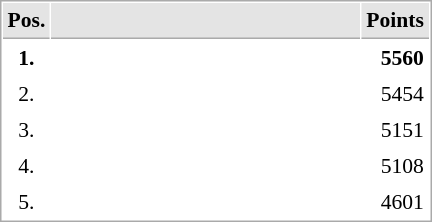<table cellspacing="1" cellpadding="3" style="border:1px solid #AAAAAA;font-size:90%">
<tr bgcolor="#E4E4E4">
<th style="border-bottom:1px solid #AAAAAA" width=10>Pos.</th>
<th style="border-bottom:1px solid #AAAAAA" width=200></th>
<th style="border-bottom:1px solid #AAAAAA" width=20>Points</th>
</tr>
<tr>
<td align="center"><strong>1.</strong></td>
<td><strong></strong></td>
<td align="right"><strong>5560</strong></td>
</tr>
<tr>
<td align="center">2.</td>
<td></td>
<td align="right">5454</td>
</tr>
<tr>
<td align="center">3.</td>
<td></td>
<td align="right">5151</td>
</tr>
<tr>
<td align="center">4.</td>
<td></td>
<td align="right">5108</td>
</tr>
<tr>
<td align="center">5.</td>
<td></td>
<td align="right">4601</td>
</tr>
</table>
